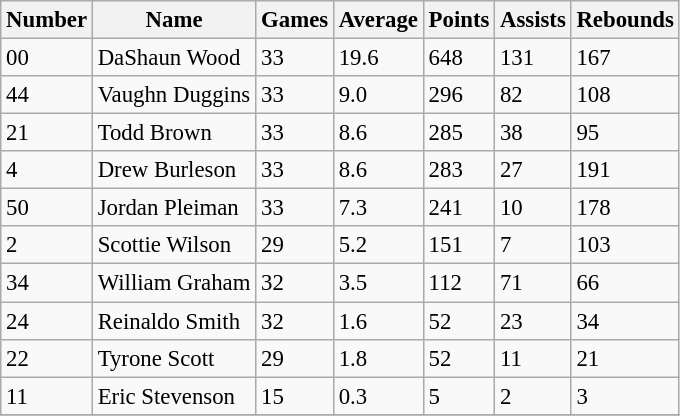<table class="wikitable" style="font-size: 95%;">
<tr>
<th>Number</th>
<th>Name</th>
<th>Games</th>
<th>Average</th>
<th>Points</th>
<th>Assists</th>
<th>Rebounds</th>
</tr>
<tr>
<td>00</td>
<td>DaShaun Wood</td>
<td>33</td>
<td>19.6</td>
<td>648</td>
<td>131</td>
<td>167</td>
</tr>
<tr>
<td>44</td>
<td>Vaughn Duggins</td>
<td>33</td>
<td>9.0</td>
<td>296</td>
<td>82</td>
<td>108</td>
</tr>
<tr>
<td>21</td>
<td>Todd Brown</td>
<td>33</td>
<td>8.6</td>
<td>285</td>
<td>38</td>
<td>95</td>
</tr>
<tr>
<td>4</td>
<td>Drew Burleson</td>
<td>33</td>
<td>8.6</td>
<td>283</td>
<td>27</td>
<td>191</td>
</tr>
<tr>
<td>50</td>
<td>Jordan Pleiman</td>
<td>33</td>
<td>7.3</td>
<td>241</td>
<td>10</td>
<td>178</td>
</tr>
<tr>
<td>2</td>
<td>Scottie Wilson</td>
<td>29</td>
<td>5.2</td>
<td>151</td>
<td>7</td>
<td>103</td>
</tr>
<tr>
<td>34</td>
<td>William Graham</td>
<td>32</td>
<td>3.5</td>
<td>112</td>
<td>71</td>
<td>66</td>
</tr>
<tr>
<td>24</td>
<td>Reinaldo Smith</td>
<td>32</td>
<td>1.6</td>
<td>52</td>
<td>23</td>
<td>34</td>
</tr>
<tr>
<td>22</td>
<td>Tyrone Scott</td>
<td>29</td>
<td>1.8</td>
<td>52</td>
<td>11</td>
<td>21</td>
</tr>
<tr>
<td>11</td>
<td>Eric Stevenson</td>
<td>15</td>
<td>0.3</td>
<td>5</td>
<td>2</td>
<td>3</td>
</tr>
<tr>
</tr>
</table>
